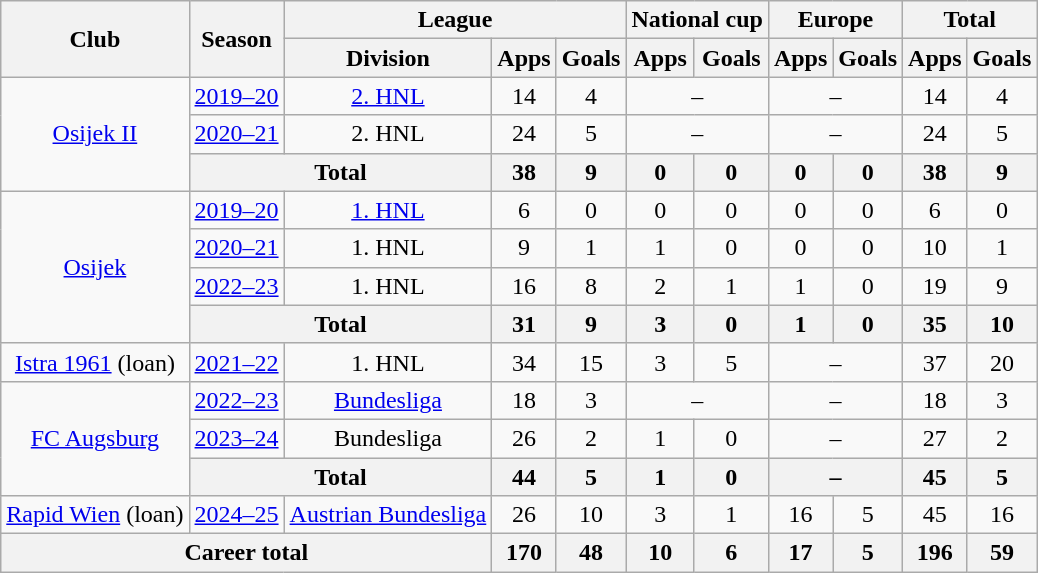<table class="wikitable" style="text-align:center">
<tr>
<th rowspan="2">Club</th>
<th rowspan="2">Season</th>
<th colspan="3">League</th>
<th colspan="2">National cup</th>
<th colspan="2">Europe</th>
<th colspan="2">Total</th>
</tr>
<tr>
<th>Division</th>
<th>Apps</th>
<th>Goals</th>
<th>Apps</th>
<th>Goals</th>
<th>Apps</th>
<th>Goals</th>
<th>Apps</th>
<th>Goals</th>
</tr>
<tr>
<td rowspan="3"><a href='#'>Osijek II</a></td>
<td><a href='#'>2019–20</a></td>
<td><a href='#'>2. HNL</a></td>
<td>14</td>
<td>4</td>
<td colspan="2">–</td>
<td colspan="2">–</td>
<td>14</td>
<td>4</td>
</tr>
<tr>
<td><a href='#'>2020–21</a></td>
<td>2. HNL</td>
<td>24</td>
<td>5</td>
<td colspan="2">–</td>
<td colspan="2">–</td>
<td>24</td>
<td>5</td>
</tr>
<tr>
<th colspan="2">Total</th>
<th>38</th>
<th>9</th>
<th>0</th>
<th>0</th>
<th>0</th>
<th>0</th>
<th>38</th>
<th>9</th>
</tr>
<tr>
<td rowspan="4"><a href='#'>Osijek</a></td>
<td><a href='#'>2019–20</a></td>
<td><a href='#'>1. HNL</a></td>
<td>6</td>
<td>0</td>
<td>0</td>
<td>0</td>
<td>0</td>
<td>0</td>
<td>6</td>
<td>0</td>
</tr>
<tr>
<td><a href='#'>2020–21</a></td>
<td>1. HNL</td>
<td>9</td>
<td>1</td>
<td>1</td>
<td>0</td>
<td>0</td>
<td>0</td>
<td>10</td>
<td>1</td>
</tr>
<tr>
<td><a href='#'>2022–23</a></td>
<td>1. HNL</td>
<td>16</td>
<td>8</td>
<td>2</td>
<td>1</td>
<td>1</td>
<td>0</td>
<td>19</td>
<td>9</td>
</tr>
<tr>
<th colspan="2">Total</th>
<th>31</th>
<th>9</th>
<th>3</th>
<th>0</th>
<th>1</th>
<th>0</th>
<th>35</th>
<th>10</th>
</tr>
<tr>
<td><a href='#'>Istra 1961</a> (loan)</td>
<td><a href='#'>2021–22</a></td>
<td>1. HNL</td>
<td>34</td>
<td>15</td>
<td>3</td>
<td>5</td>
<td colspan="2">–</td>
<td>37</td>
<td>20</td>
</tr>
<tr>
<td rowspan="3"><a href='#'>FC Augsburg</a></td>
<td><a href='#'>2022–23</a></td>
<td><a href='#'>Bundesliga</a></td>
<td>18</td>
<td>3</td>
<td colspan="2">–</td>
<td colspan="2">–</td>
<td>18</td>
<td>3</td>
</tr>
<tr>
<td><a href='#'>2023–24</a></td>
<td>Bundesliga</td>
<td>26</td>
<td>2</td>
<td>1</td>
<td>0</td>
<td colspan="2">–</td>
<td>27</td>
<td>2</td>
</tr>
<tr>
<th colspan="2">Total</th>
<th>44</th>
<th>5</th>
<th>1</th>
<th>0</th>
<th colspan="2">–</th>
<th>45</th>
<th>5</th>
</tr>
<tr>
<td><a href='#'>Rapid Wien</a> (loan)</td>
<td><a href='#'>2024–25</a></td>
<td><a href='#'>Austrian Bundesliga</a></td>
<td>26</td>
<td>10</td>
<td>3</td>
<td>1</td>
<td>16</td>
<td>5</td>
<td>45</td>
<td>16</td>
</tr>
<tr>
<th colspan="3">Career total</th>
<th>170</th>
<th>48</th>
<th>10</th>
<th>6</th>
<th>17</th>
<th>5</th>
<th>196</th>
<th>59</th>
</tr>
</table>
